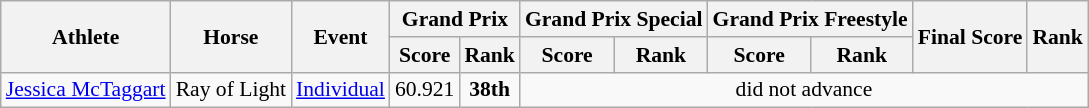<table class="wikitable" border="1" style="font-size:90%">
<tr>
<th rowspan=2>Athlete</th>
<th rowspan=2>Horse</th>
<th rowspan=2>Event</th>
<th colspan=2>Grand Prix</th>
<th colspan=2>Grand Prix Special</th>
<th colspan=2>Grand Prix Freestyle</th>
<th rowspan=2>Final Score</th>
<th rowspan=2>Rank</th>
</tr>
<tr>
<th>Score</th>
<th>Rank</th>
<th>Score</th>
<th>Rank</th>
<th>Score</th>
<th>Rank</th>
</tr>
<tr>
<td><a href='#'>Jessica McTaggart</a></td>
<td>Ray of Light</td>
<td><a href='#'>Individual</a></td>
<td align=center>60.921</td>
<td align=center><strong>38th</strong></td>
<td align=center colspan="7">did not advance</td>
</tr>
</table>
